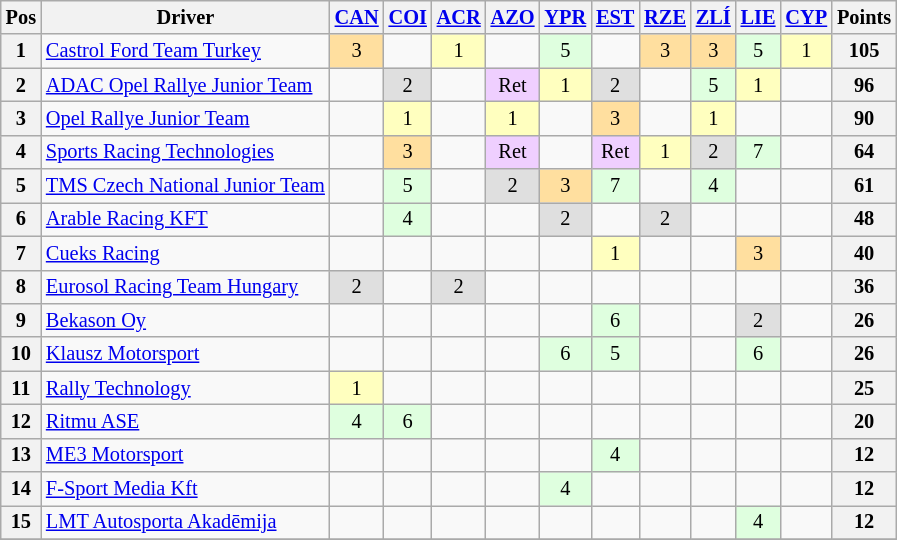<table class="wikitable" style="font-size: 85%; text-align: center;">
<tr valign="top">
<th valign="middle">Pos</th>
<th valign="middle">Driver</th>
<th><a href='#'>CAN</a><br></th>
<th><a href='#'>COI</a><br></th>
<th><a href='#'>ACR</a><br></th>
<th><a href='#'>AZO</a><br></th>
<th><a href='#'>YPR</a><br></th>
<th><a href='#'>EST</a><br></th>
<th><a href='#'>RZE</a><br></th>
<th><a href='#'>ZLÍ</a><br></th>
<th><a href='#'>LIE</a><br></th>
<th><a href='#'>CYP</a><br></th>
<th valign="middle">Points</th>
</tr>
<tr>
<th>1</th>
<td align=left> <a href='#'>Castrol Ford Team Turkey</a></td>
<td style="background:#ffdf9f;">3</td>
<td></td>
<td style="background:#ffffbf;">1</td>
<td></td>
<td style="background:#dfffdf;">5</td>
<td></td>
<td style="background:#ffdf9f;">3</td>
<td style="background:#ffdf9f;">3</td>
<td style="background:#dfffdf;">5</td>
<td style="background:#ffffbf;">1</td>
<th>105</th>
</tr>
<tr>
<th>2</th>
<td align=left> <a href='#'>ADAC Opel Rallye Junior Team</a></td>
<td></td>
<td style="background:#dfdfdf;">2</td>
<td></td>
<td style="background:#efcfff;">Ret</td>
<td style="background:#ffffbf;">1</td>
<td style="background:#dfdfdf;">2</td>
<td></td>
<td style="background:#dfffdf;">5</td>
<td style="background:#ffffbf;">1</td>
<td></td>
<th>96</th>
</tr>
<tr>
<th>3</th>
<td align=left> <a href='#'>Opel Rallye Junior Team</a></td>
<td></td>
<td style="background:#ffffbf;">1</td>
<td></td>
<td style="background:#ffffbf;">1</td>
<td></td>
<td style="background:#ffdf9f;">3</td>
<td></td>
<td style="background:#ffffbf;">1</td>
<td></td>
<td></td>
<th>90</th>
</tr>
<tr>
<th>4</th>
<td align=left> <a href='#'>Sports Racing Technologies</a></td>
<td></td>
<td style="background:#ffdf9f;">3</td>
<td></td>
<td style="background:#efcfff;">Ret</td>
<td></td>
<td style="background:#efcfff;">Ret</td>
<td style="background:#ffffbf;">1</td>
<td style="background:#dfdfdf;">2</td>
<td style="background:#dfffdf;">7</td>
<td></td>
<th>64</th>
</tr>
<tr>
<th>5</th>
<td align=left> <a href='#'>TMS Czech National Junior Team</a></td>
<td></td>
<td style="background:#dfffdf;">5</td>
<td></td>
<td style="background:#dfdfdf;">2</td>
<td style="background:#ffdf9f;">3</td>
<td style="background:#dfffdf;">7</td>
<td></td>
<td style="background:#dfffdf;">4</td>
<td></td>
<td></td>
<th>61</th>
</tr>
<tr>
<th>6</th>
<td align=left> <a href='#'>Arable Racing KFT</a></td>
<td></td>
<td style="background:#dfffdf;">4</td>
<td></td>
<td></td>
<td style="background:#dfdfdf;">2</td>
<td></td>
<td style="background:#dfdfdf;">2</td>
<td></td>
<td></td>
<td></td>
<th>48</th>
</tr>
<tr>
<th>7</th>
<td align=left> <a href='#'>Cueks Racing</a></td>
<td></td>
<td></td>
<td></td>
<td></td>
<td></td>
<td style="background:#ffffbf;">1</td>
<td></td>
<td></td>
<td style="background:#ffdf9f;">3</td>
<td></td>
<th>40</th>
</tr>
<tr>
<th>8</th>
<td align=left> <a href='#'>Eurosol Racing Team Hungary</a></td>
<td style="background:#dfdfdf;">2</td>
<td></td>
<td style="background:#dfdfdf;">2</td>
<td></td>
<td></td>
<td></td>
<td></td>
<td></td>
<td></td>
<td></td>
<th>36</th>
</tr>
<tr>
<th>9</th>
<td align=left> <a href='#'>Bekason Oy</a></td>
<td></td>
<td></td>
<td></td>
<td></td>
<td></td>
<td style="background:#dfffdf;">6</td>
<td></td>
<td></td>
<td style="background:#dfdfdf;">2</td>
<td></td>
<th>26</th>
</tr>
<tr>
<th>10</th>
<td align=left> <a href='#'>Klausz Motorsport</a></td>
<td></td>
<td></td>
<td></td>
<td></td>
<td style="background:#dfffdf;">6</td>
<td style="background:#dfffdf;">5</td>
<td></td>
<td></td>
<td style="background:#dfffdf;">6</td>
<td></td>
<th>26</th>
</tr>
<tr>
<th>11</th>
<td align=left> <a href='#'>Rally Technology</a></td>
<td style="background:#ffffbf;">1</td>
<td></td>
<td></td>
<td></td>
<td></td>
<td></td>
<td></td>
<td></td>
<td></td>
<td></td>
<th>25</th>
</tr>
<tr>
<th>12</th>
<td align=left> <a href='#'>Ritmu ASE</a></td>
<td style="background:#dfffdf;">4</td>
<td style="background:#dfffdf;">6</td>
<td></td>
<td></td>
<td></td>
<td></td>
<td></td>
<td></td>
<td></td>
<td></td>
<th>20</th>
</tr>
<tr>
<th>13</th>
<td align=left> <a href='#'>ME3 Motorsport</a></td>
<td></td>
<td></td>
<td></td>
<td></td>
<td></td>
<td style="background:#dfffdf;">4</td>
<td></td>
<td></td>
<td></td>
<td></td>
<th>12</th>
</tr>
<tr>
<th>14</th>
<td align=left> <a href='#'>F-Sport Media Kft</a></td>
<td></td>
<td></td>
<td></td>
<td></td>
<td style="background:#dfffdf;">4</td>
<td></td>
<td></td>
<td></td>
<td></td>
<td></td>
<th>12</th>
</tr>
<tr>
<th>15</th>
<td align=left> <a href='#'>LMT Autosporta Akadēmija</a></td>
<td></td>
<td></td>
<td></td>
<td></td>
<td></td>
<td></td>
<td></td>
<td></td>
<td style="background:#dfffdf;">4</td>
<td></td>
<th>12</th>
</tr>
<tr>
</tr>
</table>
